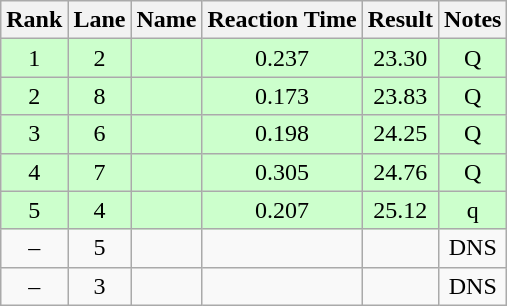<table class="wikitable" style="text-align:center">
<tr>
<th>Rank</th>
<th>Lane</th>
<th>Name</th>
<th>Reaction Time</th>
<th>Result</th>
<th>Notes</th>
</tr>
<tr bgcolor=ccffcc>
<td>1</td>
<td>2</td>
<td align="left"></td>
<td>0.237</td>
<td>23.30</td>
<td>Q</td>
</tr>
<tr bgcolor=ccffcc>
<td>2</td>
<td>8</td>
<td align="left"></td>
<td>0.173</td>
<td>23.83</td>
<td>Q</td>
</tr>
<tr bgcolor=ccffcc>
<td>3</td>
<td>6</td>
<td align="left"></td>
<td>0.198</td>
<td>24.25</td>
<td>Q</td>
</tr>
<tr bgcolor=ccffcc>
<td>4</td>
<td>7</td>
<td align="left"></td>
<td>0.305</td>
<td>24.76</td>
<td>Q</td>
</tr>
<tr bgcolor=ccffcc>
<td>5</td>
<td>4</td>
<td align="left"></td>
<td>0.207</td>
<td>25.12</td>
<td>q</td>
</tr>
<tr>
<td>–</td>
<td>5</td>
<td align="left"></td>
<td></td>
<td></td>
<td>DNS</td>
</tr>
<tr>
<td>–</td>
<td>3</td>
<td align="left"></td>
<td></td>
<td></td>
<td>DNS</td>
</tr>
</table>
